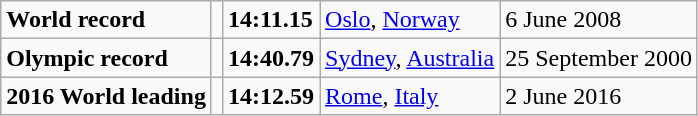<table class="wikitable">
<tr>
<td><strong>World record</strong></td>
<td></td>
<td><strong>14:11.15</strong></td>
<td><a href='#'>Oslo</a>, <a href='#'>Norway</a></td>
<td>6 June 2008</td>
</tr>
<tr>
<td><strong>Olympic record</strong></td>
<td></td>
<td><strong>14:40.79</strong></td>
<td><a href='#'>Sydney</a>, <a href='#'>Australia</a></td>
<td>25 September 2000</td>
</tr>
<tr>
<td><strong>2016 World leading</strong></td>
<td></td>
<td><strong>14:12.59</strong></td>
<td><a href='#'>Rome</a>, <a href='#'>Italy</a></td>
<td>2 June 2016</td>
</tr>
</table>
